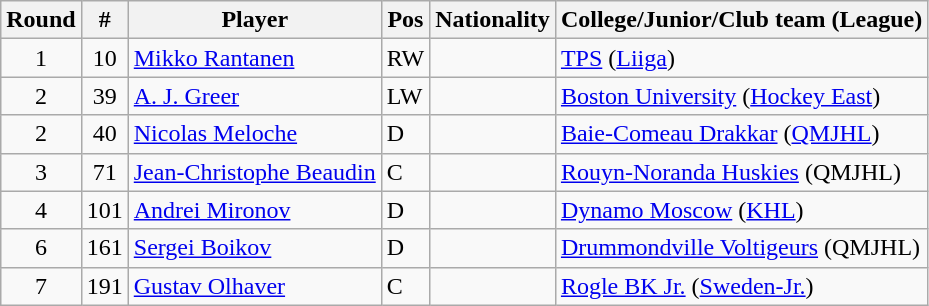<table class="wikitable">
<tr>
<th>Round</th>
<th>#</th>
<th>Player</th>
<th>Pos</th>
<th>Nationality</th>
<th>College/Junior/Club team (League)</th>
</tr>
<tr>
<td style="text-align:center">1</td>
<td style="text-align:center">10</td>
<td><a href='#'>Mikko Rantanen</a></td>
<td>RW</td>
<td></td>
<td><a href='#'>TPS</a> (<a href='#'>Liiga</a>)</td>
</tr>
<tr>
<td style="text-align:center">2</td>
<td style="text-align:center">39</td>
<td><a href='#'>A. J. Greer</a></td>
<td>LW</td>
<td></td>
<td><a href='#'>Boston University</a> (<a href='#'>Hockey East</a>)</td>
</tr>
<tr>
<td style="text-align:center">2</td>
<td style="text-align:center">40</td>
<td><a href='#'>Nicolas Meloche</a></td>
<td>D</td>
<td></td>
<td><a href='#'>Baie-Comeau Drakkar</a> (<a href='#'>QMJHL</a>)</td>
</tr>
<tr>
<td style="text-align:center">3</td>
<td style="text-align:center">71</td>
<td><a href='#'>Jean-Christophe Beaudin</a></td>
<td>C</td>
<td></td>
<td><a href='#'>Rouyn-Noranda Huskies</a> (QMJHL)</td>
</tr>
<tr>
<td style="text-align:center">4</td>
<td style="text-align:center">101</td>
<td><a href='#'>Andrei Mironov</a></td>
<td>D</td>
<td></td>
<td><a href='#'>Dynamo Moscow</a> (<a href='#'>KHL</a>)</td>
</tr>
<tr>
<td style="text-align:center">6</td>
<td style="text-align:center">161</td>
<td><a href='#'>Sergei Boikov</a></td>
<td>D</td>
<td></td>
<td><a href='#'>Drummondville Voltigeurs</a> (QMJHL)</td>
</tr>
<tr>
<td style="text-align:center">7</td>
<td style="text-align:center">191</td>
<td><a href='#'>Gustav Olhaver</a></td>
<td>C</td>
<td></td>
<td><a href='#'>Rogle BK Jr.</a> (<a href='#'>Sweden-Jr.</a>)</td>
</tr>
</table>
